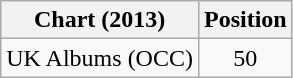<table class="wikitable">
<tr>
<th>Chart (2013)</th>
<th>Position</th>
</tr>
<tr>
<td>UK Albums (OCC)</td>
<td style="text-align:center">50</td>
</tr>
</table>
